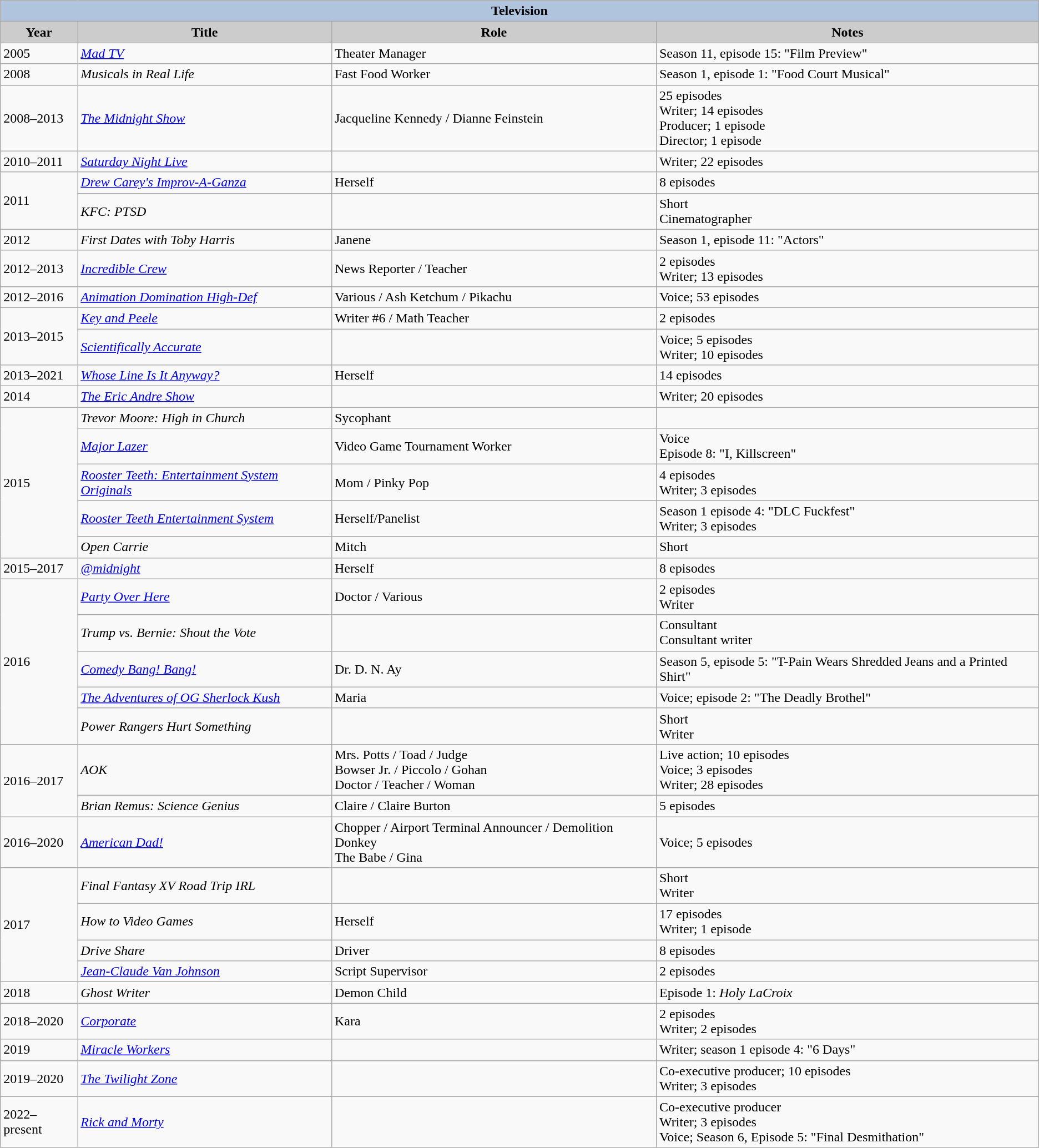<table class="wikitable">
<tr>
<th colspan=4 style="background:#B0C4DE;">Television</th>
</tr>
<tr align="center">
<th style="background: #CCCCCC;">Year</th>
<th style="background: #CCCCCC;">Title</th>
<th style="background: #CCCCCC;">Role</th>
<th style="background: #CCCCCC;">Notes</th>
</tr>
<tr>
<td>2005</td>
<td><em><a href='#'>Mad TV</a></em></td>
<td>Theater Manager</td>
<td>Season 11, episode 15: "Film Preview"</td>
</tr>
<tr>
<td>2008</td>
<td><em>Musicals in Real Life</em></td>
<td>Fast Food Worker</td>
<td>Season 1, episode 1: "Food Court Musical"</td>
</tr>
<tr>
<td>2008–2013</td>
<td><em><a href='#'>The Midnight Show</a></em></td>
<td>Jacqueline Kennedy / Dianne Feinstein</td>
<td>25 episodes<br> Writer; 14 episodes<br> Producer; 1 episode<br> Director; 1 episode</td>
</tr>
<tr>
<td>2010–2011</td>
<td><em><a href='#'>Saturday Night Live</a></em></td>
<td></td>
<td>Writer; 22 episodes</td>
</tr>
<tr>
<td rowspan=2>2011</td>
<td><em><a href='#'>Drew Carey's Improv-A-Ganza</a></em></td>
<td>Herself</td>
<td>8 episodes</td>
</tr>
<tr>
<td><em>KFC: PTSD</em></td>
<td></td>
<td>Short<br> Cinematographer</td>
</tr>
<tr>
<td>2012</td>
<td><em>First Dates with Toby Harris</em></td>
<td>Janene</td>
<td>Season 1, episode 11: "Actors"</td>
</tr>
<tr>
<td>2012–2013</td>
<td><em><a href='#'>Incredible Crew</a></em></td>
<td>News Reporter / Teacher</td>
<td>2 episodes<br> Writer; 13 episodes</td>
</tr>
<tr>
<td>2012–2016</td>
<td><em><a href='#'>Animation Domination High-Def</a></em></td>
<td>Various / Ash Ketchum / Pikachu</td>
<td>Voice; 53 episodes</td>
</tr>
<tr>
<td rowspan=2>2013–2015</td>
<td><em><a href='#'>Key and Peele</a></em></td>
<td>Writer #6 / Math Teacher</td>
<td>2 episodes</td>
</tr>
<tr>
<td><em><a href='#'>Scientifically Accurate</a></em></td>
<td></td>
<td>Voice; 5 episodes<br> Writer; 10 episodes</td>
</tr>
<tr>
<td>2013–2021</td>
<td><em><a href='#'>Whose Line Is It Anyway?</a></em></td>
<td>Herself</td>
<td>14 episodes</td>
</tr>
<tr>
<td>2014</td>
<td><em><a href='#'>The Eric Andre Show</a></em></td>
<td></td>
<td>Writer; 20 episodes</td>
</tr>
<tr>
<td rowspan=5>2015</td>
<td><em>Trevor Moore: High in Church</em></td>
<td>Sycophant</td>
<td></td>
</tr>
<tr>
<td><em><a href='#'>Major Lazer</a></em></td>
<td>Video Game Tournament Worker</td>
<td>Voice<br> Episode 8: "I, Killscreen"</td>
</tr>
<tr>
<td><em><a href='#'>Rooster Teeth: Entertainment System Originals</a></em></td>
<td>Mom / Pinky Pop</td>
<td>4 episodes<br> Writer; 3 episodes</td>
</tr>
<tr>
<td><em><a href='#'>Rooster Teeth Entertainment System</a></em></td>
<td>Herself/Panelist</td>
<td>Season 1 episode 4: "DLC Fuckfest"<br> Writer; 3 episodes</td>
</tr>
<tr>
<td><em>Open Carrie</em></td>
<td>Mitch</td>
<td>Short</td>
</tr>
<tr>
<td>2015–2017</td>
<td><em><a href='#'>@midnight</a></em></td>
<td>Herself</td>
<td>8 episodes</td>
</tr>
<tr>
<td rowspan=5>2016</td>
<td><em><a href='#'>Party Over Here</a></em></td>
<td>Doctor / Various</td>
<td>2 episodes<br> Writer</td>
</tr>
<tr>
<td><em>Trump vs. Bernie: Shout the Vote</em></td>
<td></td>
<td>Consultant<br> Consultant writer</td>
</tr>
<tr>
<td><em><a href='#'>Comedy Bang! Bang!</a></em></td>
<td>Dr. D. N. Ay</td>
<td>Season 5, episode 5: "T-Pain Wears Shredded Jeans and a Printed Shirt"</td>
</tr>
<tr>
<td><em><a href='#'>The Adventures of OG Sherlock Kush</a></em></td>
<td>Maria</td>
<td>Voice; episode 2: "The Deadly Brothel"</td>
</tr>
<tr>
<td><em>Power Rangers Hurt Something</em></td>
<td></td>
<td>Short<br> Writer</td>
</tr>
<tr>
<td rowspan=2>2016–2017</td>
<td><em>AOK</em></td>
<td>Mrs. Potts / Toad / Judge<br> Bowser Jr. / Piccolo / Gohan<br> Doctor / Teacher / Woman</td>
<td>Live action; 10 episodes<br> Voice; 3 episodes<br> Writer; 28 episodes</td>
</tr>
<tr>
<td><em>Brian Remus: Science Genius</em></td>
<td>Claire / Claire Burton</td>
<td>5 episodes</td>
</tr>
<tr>
<td>2016–2020</td>
<td><em><a href='#'>American Dad!</a></em></td>
<td>Chopper / Airport Terminal Announcer / Demolition Donkey<br> The Babe / Gina</td>
<td>Voice; 5 episodes</td>
</tr>
<tr>
<td rowspan=4>2017</td>
<td><em>Final Fantasy XV Road Trip IRL</em></td>
<td></td>
<td>Short<br> Writer</td>
</tr>
<tr>
<td><em>How to Video Games</em></td>
<td>Herself</td>
<td>17 episodes<br> Writer; 1 episode</td>
</tr>
<tr>
<td><em>Drive Share</em></td>
<td>Driver</td>
<td>8 episodes</td>
</tr>
<tr>
<td><em><a href='#'>Jean-Claude Van Johnson</a></em></td>
<td>Script Supervisor</td>
<td>2 episodes</td>
</tr>
<tr>
<td>2018</td>
<td><em>Ghost Writer</em></td>
<td>Demon Child</td>
<td>Episode 1: <em>Holy LaCroix</em></td>
</tr>
<tr>
<td>2018–2020</td>
<td><em><a href='#'>Corporate</a></em></td>
<td>Kara</td>
<td>2 episodes<br> Writer; 2 episodes</td>
</tr>
<tr>
<td>2019</td>
<td><em><a href='#'>Miracle Workers</a></em></td>
<td></td>
<td>Writer; season 1 episode 4: "6 Days"</td>
</tr>
<tr>
<td>2019–2020</td>
<td><em><a href='#'>The Twilight Zone</a></em></td>
<td></td>
<td>Co-executive producer; 10 episodes<br> Writer; 3 episodes</td>
</tr>
<tr>
<td>2022–present</td>
<td><em><a href='#'>Rick and Morty</a></em></td>
<td></td>
<td>Co-executive producer <br> Writer; 3 episodes <br> Voice; Season 6, Episode 5: "Final Desmithation"</td>
</tr>
</table>
